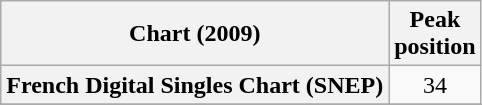<table class="wikitable sortable plainrowheaders" style="text-align:center">
<tr>
<th scope="col">Chart (2009)</th>
<th scope="col">Peak<br>position</th>
</tr>
<tr>
<th scope="row">French Digital Singles Chart (SNEP)</th>
<td>34</td>
</tr>
<tr>
</tr>
<tr>
</tr>
</table>
